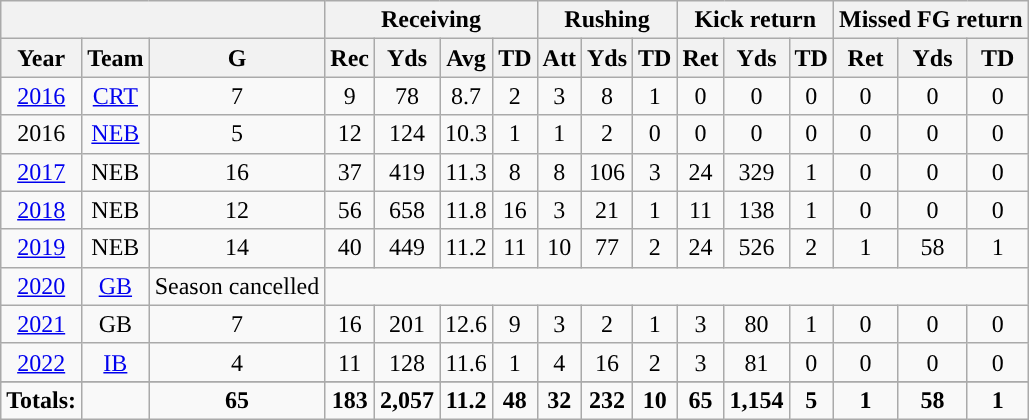<table class="wikitable" style="text-align:center;">
<tr>
<th colspan="3"></th>
<th colspan="4">Receiving</th>
<th colspan="3">Rushing</th>
<th colspan="3">Kick return</th>
<th colspan="3">Missed FG return</th>
</tr>
<tr>
<th>Year</th>
<th>Team</th>
<th>G</th>
<th>Rec</th>
<th>Yds</th>
<th>Avg</th>
<th>TD</th>
<th>Att</th>
<th>Yds</th>
<th>TD</th>
<th>Ret</th>
<th>Yds</th>
<th>TD</th>
<th>Ret</th>
<th>Yds</th>
<th>TD</th>
</tr>
<tr>
<td><a href='#'>2016</a></td>
<td><a href='#'>CRT</a></td>
<td>7</td>
<td>9</td>
<td>78</td>
<td>8.7</td>
<td>2</td>
<td>3</td>
<td>8</td>
<td>1</td>
<td>0</td>
<td>0</td>
<td>0</td>
<td>0</td>
<td>0</td>
<td>0</td>
</tr>
<tr>
<td>2016</td>
<td><a href='#'>NEB</a></td>
<td>5</td>
<td>12</td>
<td>124</td>
<td>10.3</td>
<td>1</td>
<td>1</td>
<td>2</td>
<td>0</td>
<td>0</td>
<td>0</td>
<td>0</td>
<td>0</td>
<td>0</td>
<td>0</td>
</tr>
<tr>
<td><a href='#'>2017</a></td>
<td>NEB</td>
<td>16</td>
<td>37</td>
<td>419</td>
<td>11.3</td>
<td>8</td>
<td>8</td>
<td>106</td>
<td>3</td>
<td>24</td>
<td>329</td>
<td>1</td>
<td>0</td>
<td>0</td>
<td>0</td>
</tr>
<tr>
<td><a href='#'>2018</a></td>
<td>NEB</td>
<td>12</td>
<td>56</td>
<td>658</td>
<td>11.8</td>
<td>16</td>
<td>3</td>
<td>21</td>
<td>1</td>
<td>11</td>
<td>138</td>
<td>1</td>
<td>0</td>
<td>0</td>
<td>0</td>
</tr>
<tr>
<td><a href='#'>2019</a></td>
<td>NEB</td>
<td>14</td>
<td>40</td>
<td>449</td>
<td>11.2</td>
<td>11</td>
<td>10</td>
<td>77</td>
<td>2</td>
<td>24</td>
<td>526</td>
<td>2</td>
<td>1</td>
<td>58</td>
<td>1</td>
</tr>
<tr>
<td><a href='#'>2020</a></td>
<td><a href='#'>GB</a></td>
<td>Season cancelled</td>
</tr>
<tr>
<td><a href='#'>2021</a></td>
<td>GB</td>
<td>7</td>
<td>16</td>
<td>201</td>
<td>12.6</td>
<td>9</td>
<td>3</td>
<td>2</td>
<td>1</td>
<td>3</td>
<td>80</td>
<td>1</td>
<td>0</td>
<td>0</td>
<td>0</td>
</tr>
<tr>
<td><a href='#'>2022</a></td>
<td><a href='#'>IB</a></td>
<td>4</td>
<td>11</td>
<td>128</td>
<td>11.6</td>
<td>1</td>
<td>4</td>
<td>16</td>
<td>2</td>
<td>3</td>
<td>81</td>
<td>0</td>
<td>0</td>
<td>0</td>
<td>0</td>
</tr>
<tr>
</tr>
<tr style="text-align:center;">
<td><strong>Totals:</strong></td>
<td></td>
<td><strong>65</strong></td>
<td><strong>183</strong></td>
<td><strong>2,057</strong></td>
<td><strong>11.2</strong></td>
<td><strong>48</strong></td>
<td><strong>32</strong></td>
<td><strong>232</strong></td>
<td><strong>10</strong></td>
<td><strong>65</strong></td>
<td><strong>1,154</strong></td>
<td><strong>5</strong></td>
<td><strong>1</strong></td>
<td><strong>58</strong></td>
<td><strong>1</strong></td>
</tr>
</table>
